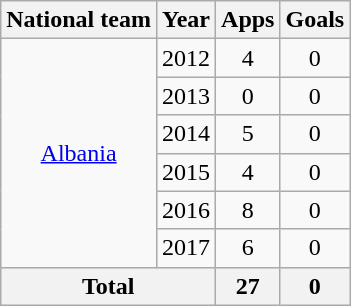<table class="wikitable" style="text-align:center">
<tr>
<th>National team</th>
<th>Year</th>
<th>Apps</th>
<th>Goals</th>
</tr>
<tr>
<td rowspan="6"><a href='#'>Albania</a></td>
<td>2012</td>
<td>4</td>
<td>0</td>
</tr>
<tr>
<td>2013</td>
<td>0</td>
<td>0</td>
</tr>
<tr>
<td>2014</td>
<td>5</td>
<td>0</td>
</tr>
<tr>
<td>2015</td>
<td>4</td>
<td>0</td>
</tr>
<tr>
<td>2016</td>
<td>8</td>
<td>0</td>
</tr>
<tr>
<td>2017</td>
<td>6</td>
<td>0</td>
</tr>
<tr>
<th colspan="2">Total</th>
<th>27</th>
<th>0</th>
</tr>
</table>
